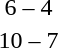<table style="text-align:center">
<tr>
<th width=200></th>
<th width=100></th>
<th width=200></th>
</tr>
<tr>
<td align=right><strong></strong></td>
<td>6 – 4</td>
<td align=left></td>
</tr>
<tr>
<td align=right><strong></strong></td>
<td>10 – 7</td>
<td align=left></td>
</tr>
</table>
